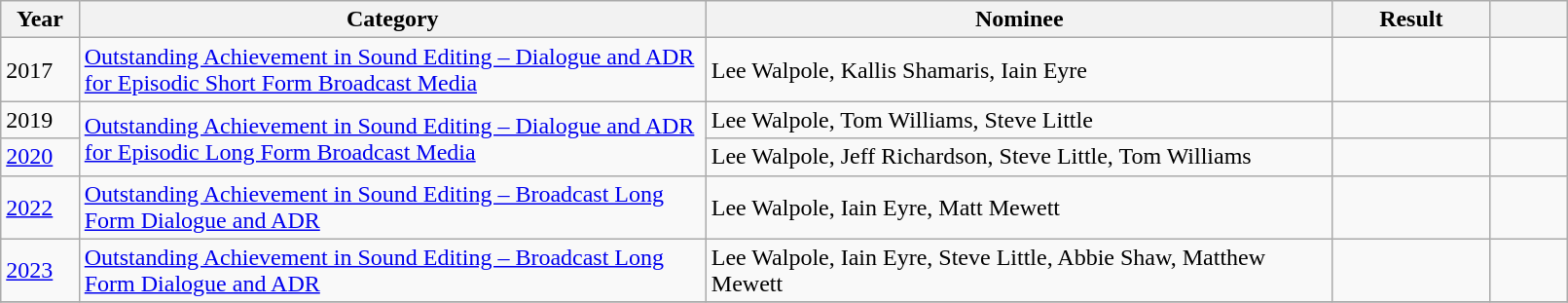<table class="wikitable" style="width:85%;">
<tr>
<th width=5%>Year</th>
<th style="width:40%;">Category</th>
<th style="width:40%;">Nominee</th>
<th style="width:10%;">Result</th>
<th width=5%></th>
</tr>
<tr>
<td vstyle="text-align: center;">2017</td>
<td><a href='#'>Outstanding Achievement in Sound Editing – Dialogue and ADR for Episodic Short Form Broadcast Media</a></td>
<td>Lee Walpole, Kallis Shamaris, Iain Eyre </td>
<td></td>
<td></td>
</tr>
<tr>
<td vstyle="text-align: center;">2019</td>
<td rowspan="2"><a href='#'>Outstanding Achievement in Sound Editing – Dialogue and ADR for Episodic Long Form Broadcast Media</a></td>
<td>Lee Walpole, Tom Williams, Steve Little </td>
<td></td>
<td></td>
</tr>
<tr>
<td vstyle="text-align: center;"><a href='#'>2020</a></td>
<td>Lee Walpole, Jeff Richardson, Steve Little, Tom Williams </td>
<td></td>
<td></td>
</tr>
<tr>
<td vstyle="text-align: center;"><a href='#'>2022</a></td>
<td><a href='#'>Outstanding Achievement in Sound Editing – Broadcast Long Form Dialogue and ADR</a></td>
<td>Lee Walpole, Iain Eyre, Matt Mewett </td>
<td></td>
<td></td>
</tr>
<tr>
<td vstyle="text-align: center;"><a href='#'>2023</a></td>
<td><a href='#'>Outstanding Achievement in Sound Editing – Broadcast Long Form Dialogue and ADR</a></td>
<td>Lee Walpole, Iain Eyre, Steve Little, Abbie Shaw, Matthew Mewett </td>
<td></td>
<td></td>
</tr>
<tr>
</tr>
</table>
